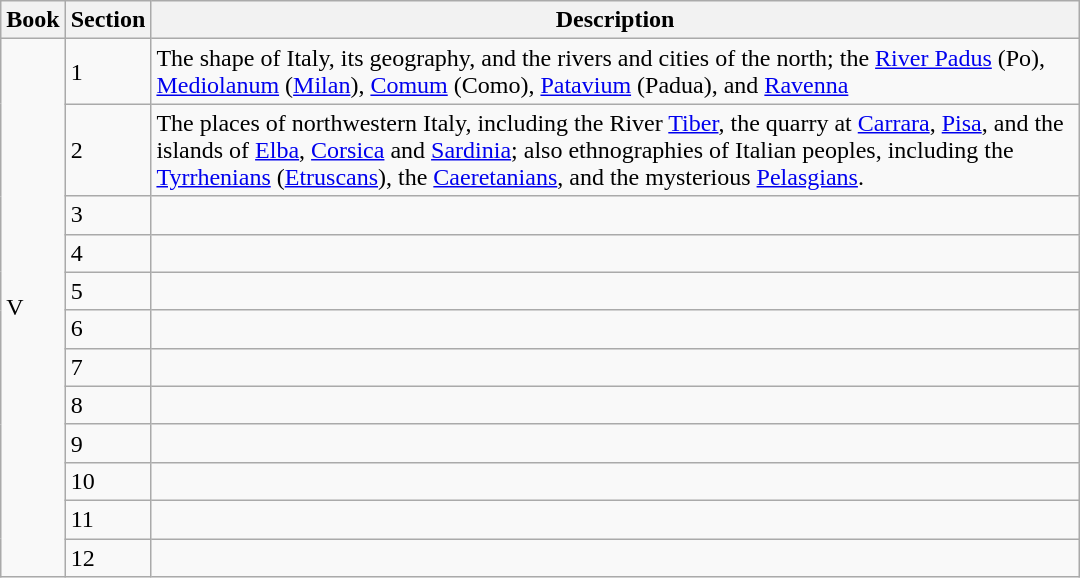<table class="wikitable" style="max-width:45em;">
<tr>
<th>Book</th>
<th>Section</th>
<th>Description</th>
</tr>
<tr>
<td rowspan="15">V</td>
<td>1</td>
<td>The shape of Italy, its geography, and the rivers and cities of the north; the <a href='#'>River Padus</a> (Po), <a href='#'>Mediolanum</a> (<a href='#'>Milan</a>), <a href='#'>Comum</a> (Como), <a href='#'>Patavium</a> (Padua), and <a href='#'>Ravenna</a></td>
</tr>
<tr>
<td>2</td>
<td>The places of northwestern Italy, including the River <a href='#'>Tiber</a>, the quarry at <a href='#'>Carrara</a>, <a href='#'>Pisa</a>, and the islands of <a href='#'>Elba</a>, <a href='#'>Corsica</a> and <a href='#'>Sardinia</a>; also ethnographies of Italian peoples, including the <a href='#'>Tyrrhenians</a> (<a href='#'>Etruscans</a>), the <a href='#'>Caeretanians</a>, and the mysterious <a href='#'>Pelasgians</a>.</td>
</tr>
<tr>
<td>3</td>
<td></td>
</tr>
<tr>
<td>4</td>
<td></td>
</tr>
<tr>
<td>5</td>
<td></td>
</tr>
<tr>
<td>6</td>
<td></td>
</tr>
<tr>
<td>7</td>
<td></td>
</tr>
<tr>
<td>8</td>
<td></td>
</tr>
<tr>
<td>9</td>
<td></td>
</tr>
<tr>
<td>10</td>
<td></td>
</tr>
<tr>
<td>11</td>
<td></td>
</tr>
<tr>
<td>12</td>
<td></td>
</tr>
</table>
